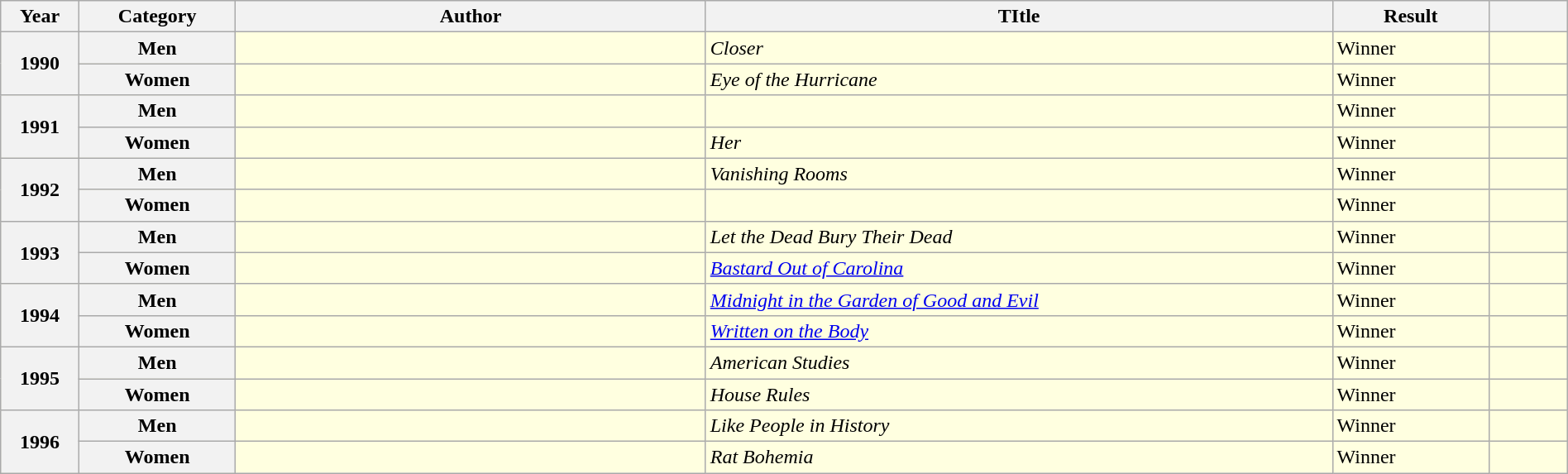<table class="wikitable sortable mw-collapsible" style="width:100%">
<tr>
<th scope="col" width="5%">Year</th>
<th scope="col" width="10%">Category</th>
<th scope="col" width="30%">Author</th>
<th scope="col" width="40%">TItle</th>
<th scope="col" width="10%">Result</th>
<th scope="col" width="5%"></th>
</tr>
<tr style="background:lightyellow">
<th rowspan="2">1990</th>
<th>Men</th>
<td></td>
<td><em>Closer</em></td>
<td>Winner</td>
<td></td>
</tr>
<tr style="background:lightyellow">
<th>Women</th>
<td></td>
<td><em>Eye of the Hurricane</em></td>
<td>Winner</td>
<td></td>
</tr>
<tr style="background:lightyellow">
<th rowspan="2">1991</th>
<th>Men</th>
<td></td>
<td><em></em></td>
<td>Winner</td>
<td></td>
</tr>
<tr style="background:lightyellow">
<th>Women</th>
<td></td>
<td><em>Her</em></td>
<td>Winner</td>
<td></td>
</tr>
<tr style="background:lightyellow">
<th rowspan="2">1992</th>
<th>Men</th>
<td></td>
<td><em>Vanishing Rooms</em></td>
<td>Winner</td>
<td></td>
</tr>
<tr style="background:lightyellow">
<th>Women</th>
<td></td>
<td><em></em></td>
<td>Winner</td>
<td></td>
</tr>
<tr style="background:lightyellow">
<th rowspan="2">1993</th>
<th>Men</th>
<td></td>
<td><em>Let the Dead Bury Their Dead</em></td>
<td>Winner</td>
<td></td>
</tr>
<tr style="background:lightyellow">
<th>Women</th>
<td></td>
<td><em><a href='#'>Bastard Out of Carolina</a></em></td>
<td>Winner</td>
<td></td>
</tr>
<tr style="background:lightyellow">
<th rowspan="2">1994</th>
<th>Men</th>
<td></td>
<td><em><a href='#'>Midnight in the Garden of Good and Evil</a></em></td>
<td>Winner</td>
<td></td>
</tr>
<tr style="background:lightyellow">
<th>Women</th>
<td></td>
<td><em><a href='#'>Written on the Body</a></em></td>
<td>Winner</td>
<td></td>
</tr>
<tr style="background:lightyellow">
<th rowspan="2">1995</th>
<th>Men</th>
<td></td>
<td><em>American Studies</em></td>
<td>Winner</td>
<td></td>
</tr>
<tr style="background:lightyellow">
<th>Women</th>
<td></td>
<td><em>House Rules</em></td>
<td>Winner</td>
<td></td>
</tr>
<tr style="background:lightyellow">
<th rowspan="2">1996</th>
<th>Men</th>
<td></td>
<td><em>Like People in History</em></td>
<td>Winner</td>
<td></td>
</tr>
<tr style="background:lightyellow">
<th>Women</th>
<td></td>
<td><em>Rat Bohemia</em></td>
<td>Winner</td>
<td></td>
</tr>
</table>
